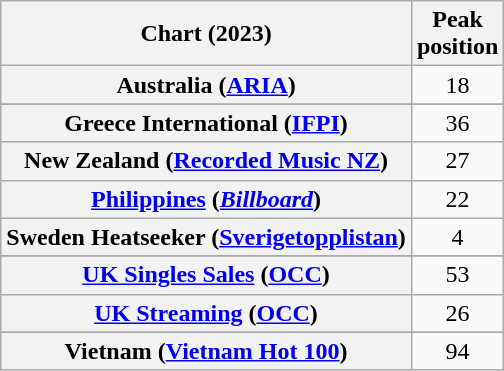<table class="wikitable sortable plainrowheaders" style="text-align:center">
<tr>
<th scope="col">Chart (2023)</th>
<th scope="col">Peak<br>position</th>
</tr>
<tr>
<th scope="row">Australia (<a href='#'>ARIA</a>)</th>
<td>18</td>
</tr>
<tr>
</tr>
<tr>
</tr>
<tr>
<th scope="row">Greece International (<a href='#'>IFPI</a>)</th>
<td>36</td>
</tr>
<tr>
<th scope="row">New Zealand (<a href='#'>Recorded Music NZ</a>)</th>
<td>27</td>
</tr>
<tr>
<th scope="row"><a href='#'>Philippines</a> (<em><a href='#'>Billboard</a></em>)</th>
<td>22</td>
</tr>
<tr>
<th scope="row">Sweden Heatseeker (<a href='#'>Sverigetopplistan</a>)</th>
<td>4</td>
</tr>
<tr>
</tr>
<tr>
<th scope="row"><a href='#'>UK Singles Sales</a> (<a href='#'>OCC</a>)</th>
<td>53</td>
</tr>
<tr>
<th scope="row"><a href='#'>UK Streaming</a> (<a href='#'>OCC</a>)</th>
<td>26</td>
</tr>
<tr>
</tr>
<tr>
<th scope="row">Vietnam (<a href='#'>Vietnam Hot 100</a>)</th>
<td>94</td>
</tr>
</table>
